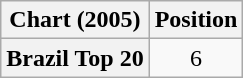<table class="wikitable plainrowheaders">
<tr>
<th scope="col">Chart (2005)</th>
<th scope="col">Position</th>
</tr>
<tr>
<th scope="row">Brazil Top 20</th>
<td style="text-align:center;">6</td>
</tr>
</table>
